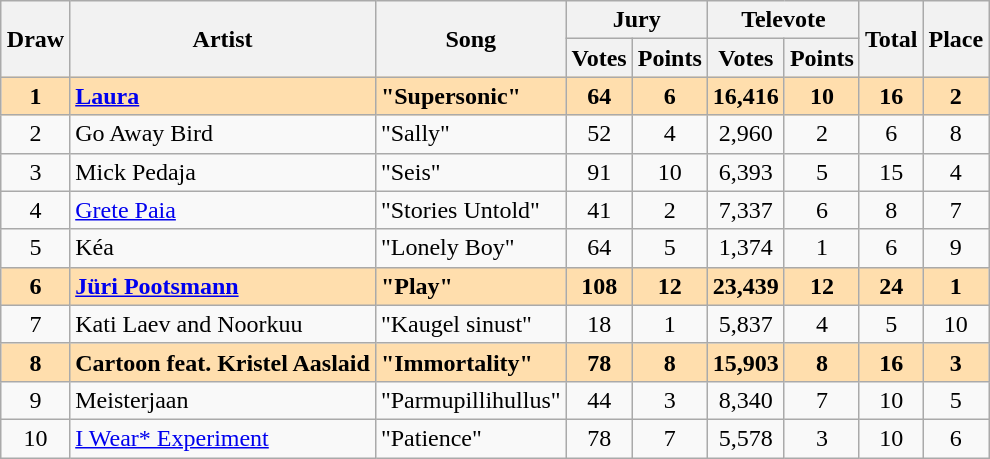<table class="sortable wikitable" style="margin: 1em auto 1em auto; text-align:center;">
<tr>
<th rowspan="2">Draw</th>
<th rowspan="2">Artist</th>
<th rowspan="2">Song</th>
<th colspan="2">Jury</th>
<th colspan="2">Televote</th>
<th rowspan="2">Total</th>
<th rowspan="2">Place</th>
</tr>
<tr>
<th>Votes</th>
<th>Points</th>
<th>Votes</th>
<th>Points</th>
</tr>
<tr style="font-weight:bold; background:navajowhite;">
<td>1</td>
<td align="left"><a href='#'>Laura</a></td>
<td align="left">"Supersonic"</td>
<td>64</td>
<td>6</td>
<td>16,416</td>
<td>10</td>
<td>16</td>
<td>2</td>
</tr>
<tr>
<td>2</td>
<td align="left">Go Away Bird</td>
<td align="left">"Sally"</td>
<td>52</td>
<td>4</td>
<td>2,960</td>
<td>2</td>
<td>6</td>
<td>8</td>
</tr>
<tr>
<td>3</td>
<td align="left">Mick Pedaja</td>
<td align="left">"Seis"</td>
<td>91</td>
<td>10</td>
<td>6,393</td>
<td>5</td>
<td>15</td>
<td>4</td>
</tr>
<tr>
<td>4</td>
<td align="left"><a href='#'>Grete Paia</a></td>
<td align="left">"Stories Untold"</td>
<td>41</td>
<td>2</td>
<td>7,337</td>
<td>6</td>
<td>8</td>
<td>7</td>
</tr>
<tr>
<td>5</td>
<td align="left">Kéa</td>
<td align="left">"Lonely Boy"</td>
<td>64</td>
<td>5</td>
<td>1,374</td>
<td>1</td>
<td>6</td>
<td>9</td>
</tr>
<tr style="font-weight:bold; background:navajowhite;">
<td>6</td>
<td align="left"><a href='#'>Jüri Pootsmann</a></td>
<td align="left">"Play"</td>
<td>108</td>
<td>12</td>
<td>23,439</td>
<td>12</td>
<td>24</td>
<td>1</td>
</tr>
<tr>
<td>7</td>
<td align="left">Kati Laev and Noorkuu</td>
<td align="left">"Kaugel sinust"</td>
<td>18</td>
<td>1</td>
<td>5,837</td>
<td>4</td>
<td>5</td>
<td>10</td>
</tr>
<tr style="font-weight:bold;background:navajowhite;">
<td>8</td>
<td align="left">Cartoon feat. Kristel Aaslaid</td>
<td align="left">"Immortality"</td>
<td>78</td>
<td>8</td>
<td>15,903</td>
<td>8</td>
<td>16</td>
<td>3</td>
</tr>
<tr>
<td>9</td>
<td align="left">Meisterjaan</td>
<td align="left">"Parmupillihullus"</td>
<td>44</td>
<td>3</td>
<td>8,340</td>
<td>7</td>
<td>10</td>
<td>5</td>
</tr>
<tr>
<td>10</td>
<td align="left"><a href='#'>I Wear* Experiment</a></td>
<td align="left">"Patience"</td>
<td>78</td>
<td>7</td>
<td>5,578</td>
<td>3</td>
<td>10</td>
<td>6</td>
</tr>
</table>
